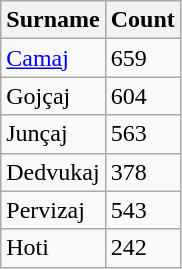<table class="wikitable sortable">
<tr>
<th>Surname</th>
<th>Count</th>
</tr>
<tr>
<td><a href='#'>Camaj</a></td>
<td>659</td>
</tr>
<tr>
<td>Gojçaj</td>
<td>604</td>
</tr>
<tr>
<td>Junçaj</td>
<td>563</td>
</tr>
<tr>
<td>Dedvukaj</td>
<td>378</td>
</tr>
<tr>
<td>Pervizaj</td>
<td>543</td>
</tr>
<tr>
<td>Hoti</td>
<td>242</td>
</tr>
</table>
